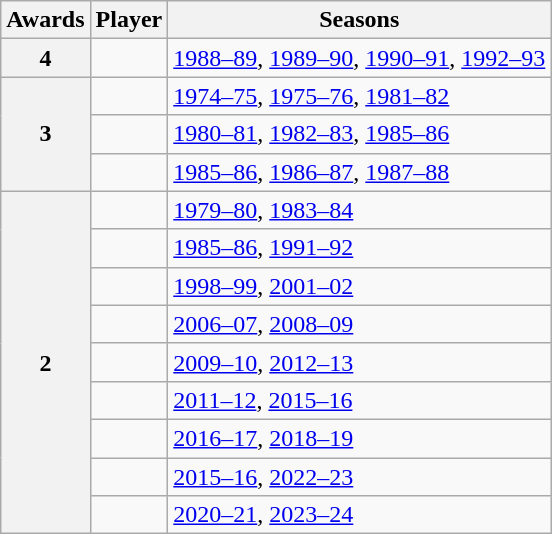<table class="wikitable">
<tr>
<th>Awards</th>
<th>Player</th>
<th>Seasons</th>
</tr>
<tr>
<th>4</th>
<td></td>
<td><a href='#'>1988–89</a>, <a href='#'>1989–90</a>, <a href='#'>1990–91</a>, <a href='#'>1992–93</a></td>
</tr>
<tr>
<th rowspan="3">3</th>
<td></td>
<td><a href='#'>1974–75</a>, <a href='#'>1975–76</a>, <a href='#'>1981–82</a></td>
</tr>
<tr>
<td></td>
<td><a href='#'>1980–81</a>, <a href='#'>1982–83</a>, <a href='#'>1985–86</a></td>
</tr>
<tr>
<td></td>
<td><a href='#'>1985–86</a>, <a href='#'>1986–87</a>, <a href='#'>1987–88</a></td>
</tr>
<tr>
<th rowspan="9">2</th>
<td></td>
<td><a href='#'>1979–80</a>, <a href='#'>1983–84</a></td>
</tr>
<tr>
<td></td>
<td><a href='#'>1985–86</a>, <a href='#'>1991–92</a></td>
</tr>
<tr>
<td></td>
<td><a href='#'>1998–99</a>, <a href='#'>2001–02</a></td>
</tr>
<tr>
<td></td>
<td><a href='#'>2006–07</a>, <a href='#'>2008–09</a></td>
</tr>
<tr>
<td></td>
<td><a href='#'>2009–10</a>, <a href='#'>2012–13</a></td>
</tr>
<tr>
<td></td>
<td><a href='#'>2011–12</a>, <a href='#'>2015–16</a></td>
</tr>
<tr>
<td></td>
<td><a href='#'>2016–17</a>, <a href='#'>2018–19</a></td>
</tr>
<tr>
<td></td>
<td><a href='#'>2015–16</a>, <a href='#'>2022–23</a></td>
</tr>
<tr>
<td></td>
<td><a href='#'>2020–21</a>, <a href='#'>2023–24</a></td>
</tr>
</table>
